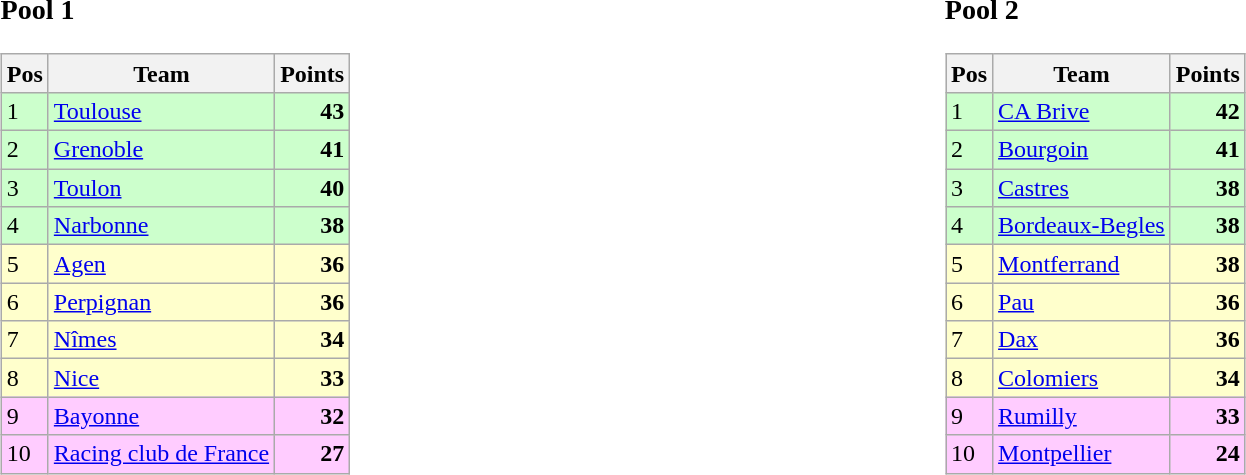<table width="100%" align="center" border="0" cellpadding="4" cellspacing="5">
<tr valign="top" align="left">
<td width="50%"><br><h3>Pool 1</h3><table class="wikitable">
<tr>
<th>Pos</th>
<th>Team</th>
<th>Points</th>
</tr>
<tr bgcolor=#ccffcc>
<td>1</td>
<td align=left><a href='#'>Toulouse</a></td>
<td align=right><strong>43</strong></td>
</tr>
<tr bgcolor=#ccffcc>
<td>2</td>
<td align=left><a href='#'>Grenoble</a></td>
<td align=right><strong>41</strong></td>
</tr>
<tr bgcolor=#ccffcc>
<td>3</td>
<td align=left><a href='#'>Toulon</a></td>
<td align=right><strong>40</strong></td>
</tr>
<tr bgcolor=#ccffcc>
<td>4</td>
<td align=left><a href='#'>Narbonne</a></td>
<td align=right><strong>38</strong></td>
</tr>
<tr bgcolor=#ffffcc>
<td>5</td>
<td align=left><a href='#'>Agen</a></td>
<td align=right><strong>36</strong></td>
</tr>
<tr bgcolor=#ffffcc>
<td>6</td>
<td align=left><a href='#'>Perpignan</a></td>
<td align=right><strong>36</strong></td>
</tr>
<tr bgcolor=#ffffcc>
<td>7</td>
<td align=left><a href='#'>Nîmes</a></td>
<td align=right><strong>34</strong></td>
</tr>
<tr bgcolor=#ffffcc>
<td>8</td>
<td align=left><a href='#'>Nice</a></td>
<td align=right><strong>33</strong></td>
</tr>
<tr bgcolor=#ffccff>
<td>9</td>
<td align=left><a href='#'>Bayonne</a></td>
<td align=right><strong>32</strong></td>
</tr>
<tr bgcolor=#ffccff>
<td>10</td>
<td align=left><a href='#'>Racing club de France</a></td>
<td align=right><strong>27</strong></td>
</tr>
</table>
</td>
<td width="50%"><br><h3>Pool 2</h3><table class="wikitable">
<tr>
<th>Pos</th>
<th>Team</th>
<th>Points</th>
</tr>
<tr bgcolor=#ccffcc>
<td>1</td>
<td align=left><a href='#'>CA Brive</a></td>
<td align=right><strong>42</strong></td>
</tr>
<tr bgcolor=#ccffcc>
<td>2</td>
<td align=left><a href='#'>Bourgoin</a></td>
<td align=right><strong>41</strong></td>
</tr>
<tr bgcolor=#ccffcc>
<td>3</td>
<td align=left><a href='#'>Castres</a></td>
<td align=right><strong>38</strong></td>
</tr>
<tr bgcolor=#ccffcc>
<td>4</td>
<td align=left><a href='#'>Bordeaux-Begles</a></td>
<td align=right><strong>38</strong></td>
</tr>
<tr bgcolor=#ffffcc>
<td>5</td>
<td align=left><a href='#'>Montferrand</a></td>
<td align=right><strong>38</strong></td>
</tr>
<tr bgcolor=#ffffcc>
<td>6</td>
<td align=left><a href='#'>Pau</a></td>
<td align=right><strong>36</strong></td>
</tr>
<tr bgcolor=#ffffcc>
<td>7</td>
<td align=left><a href='#'>Dax</a></td>
<td align=right><strong>36</strong></td>
</tr>
<tr bgcolor=#ffffcc>
<td>8</td>
<td align=left><a href='#'>Colomiers</a></td>
<td align=right><strong>34</strong></td>
</tr>
<tr bgcolor=#ffccff>
<td>9</td>
<td align=left><a href='#'>Rumilly</a></td>
<td align=right><strong>33</strong></td>
</tr>
<tr bgcolor=#ffccff>
<td>10</td>
<td align=left><a href='#'>Montpellier</a></td>
<td align=right><strong>24</strong></td>
</tr>
</table>
</td>
</tr>
</table>
